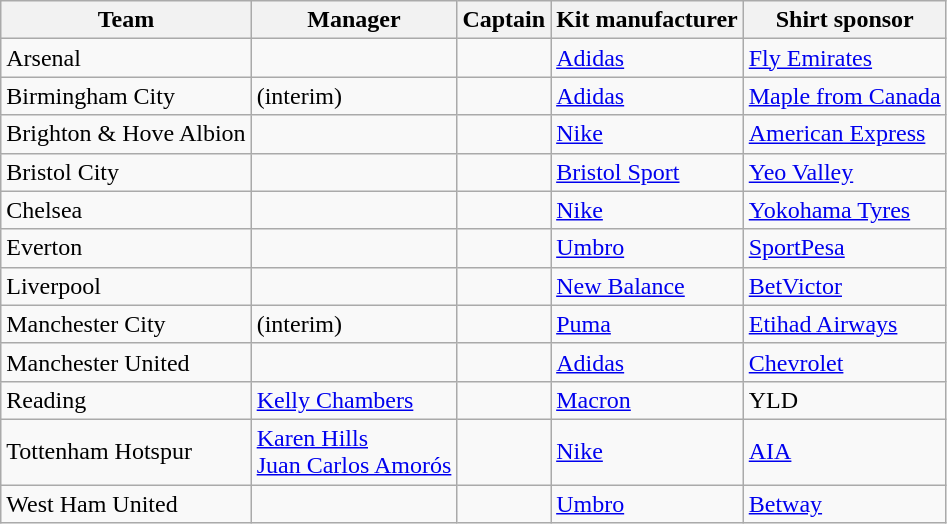<table class="wikitable sortable" style="text-align:left;">
<tr>
<th>Team</th>
<th>Manager</th>
<th>Captain</th>
<th>Kit manufacturer</th>
<th>Shirt sponsor</th>
</tr>
<tr>
<td>Arsenal</td>
<td> </td>
<td> </td>
<td><a href='#'>Adidas</a></td>
<td><a href='#'>Fly Emirates</a></td>
</tr>
<tr>
<td>Birmingham City</td>
<td>  (interim)</td>
<td> </td>
<td><a href='#'>Adidas</a></td>
<td><a href='#'>Maple from Canada</a></td>
</tr>
<tr>
<td>Brighton & Hove Albion</td>
<td> </td>
<td> </td>
<td><a href='#'>Nike</a></td>
<td><a href='#'>American Express</a></td>
</tr>
<tr>
<td>Bristol City</td>
<td> </td>
<td> </td>
<td><a href='#'>Bristol Sport</a></td>
<td><a href='#'>Yeo Valley</a></td>
</tr>
<tr>
<td>Chelsea</td>
<td> </td>
<td> </td>
<td><a href='#'>Nike</a></td>
<td><a href='#'>Yokohama Tyres</a></td>
</tr>
<tr>
<td>Everton</td>
<td> </td>
<td> </td>
<td><a href='#'>Umbro</a></td>
<td><a href='#'>SportPesa</a></td>
</tr>
<tr>
<td>Liverpool</td>
<td> </td>
<td> </td>
<td><a href='#'>New Balance</a></td>
<td><a href='#'>BetVictor</a></td>
</tr>
<tr>
<td>Manchester City</td>
<td>  (interim)</td>
<td> </td>
<td><a href='#'>Puma</a></td>
<td><a href='#'>Etihad Airways</a></td>
</tr>
<tr>
<td>Manchester United</td>
<td> </td>
<td> </td>
<td><a href='#'>Adidas</a></td>
<td><a href='#'>Chevrolet</a></td>
</tr>
<tr>
<td>Reading</td>
<td> <a href='#'>Kelly Chambers</a></td>
<td> </td>
<td><a href='#'>Macron</a></td>
<td>YLD</td>
</tr>
<tr>
<td>Tottenham Hotspur</td>
<td> <a href='#'>Karen Hills</a><br> <a href='#'>Juan Carlos Amorós</a></td>
<td> </td>
<td><a href='#'>Nike</a></td>
<td><a href='#'>AIA</a></td>
</tr>
<tr>
<td>West Ham United</td>
<td> </td>
<td> </td>
<td><a href='#'>Umbro</a></td>
<td><a href='#'>Betway</a></td>
</tr>
</table>
